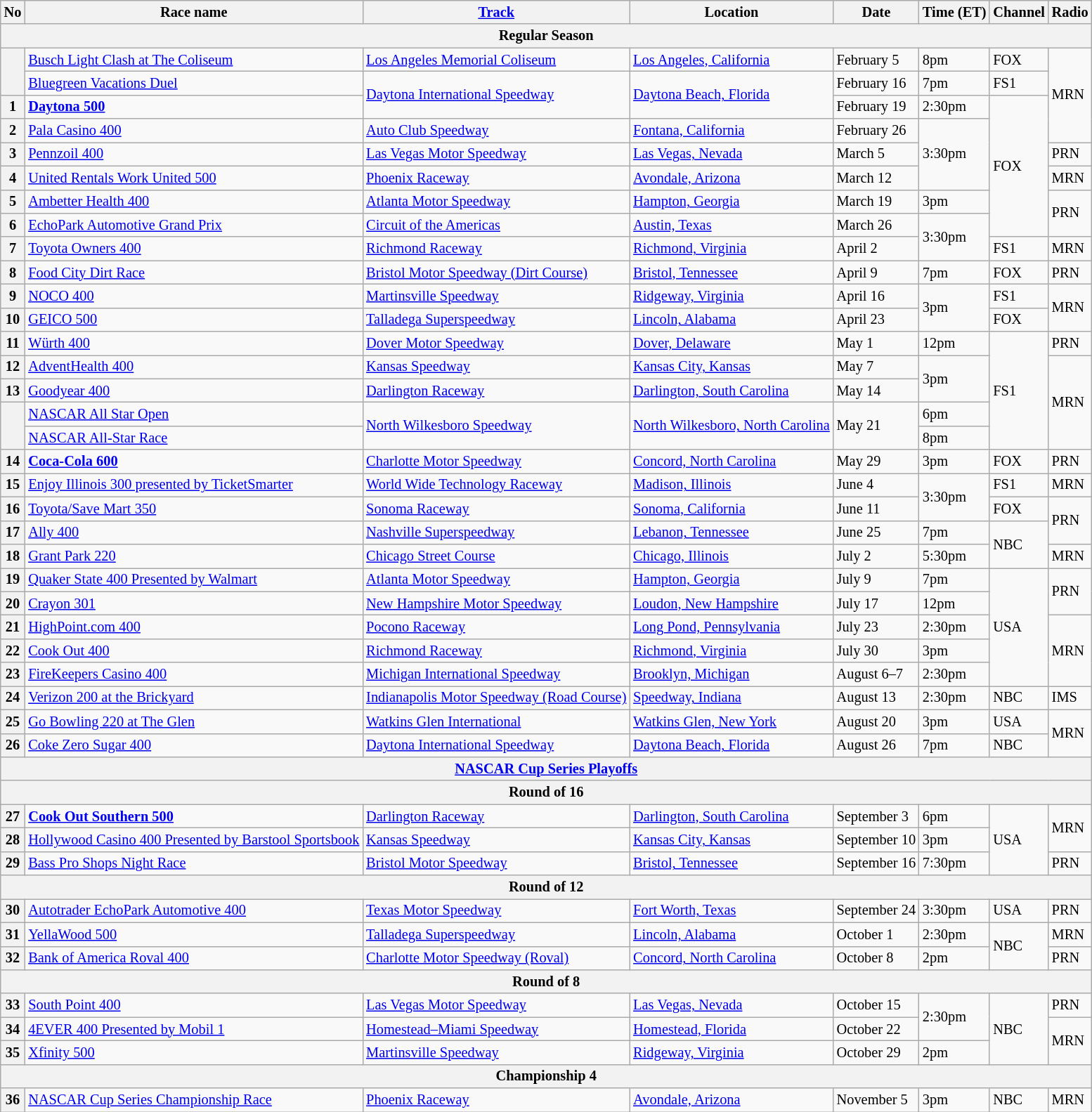<table class="wikitable sortable" style="font-size:85%">
<tr>
<th>No</th>
<th>Race name</th>
<th><a href='#'>Track</a></th>
<th>Location</th>
<th>Date</th>
<th>Time (ET)</th>
<th>Channel</th>
<th>Radio</th>
</tr>
<tr>
<th colspan="8">Regular Season</th>
</tr>
<tr>
<th rowspan=2></th>
<td><a href='#'>Busch Light Clash at The Coliseum</a></td>
<td> <a href='#'>Los Angeles Memorial Coliseum</a></td>
<td><a href='#'>Los Angeles, California</a></td>
<td>February 5</td>
<td>8pm</td>
<td>FOX</td>
<td rowspan="4">MRN</td>
</tr>
<tr>
<td><a href='#'>Bluegreen Vacations Duel</a></td>
<td rowspan=2> <a href='#'>Daytona International Speedway</a></td>
<td rowspan=2><a href='#'>Daytona Beach, Florida</a></td>
<td>February 16</td>
<td>7pm</td>
<td>FS1</td>
</tr>
<tr>
<th>1</th>
<td><strong><a href='#'>Daytona 500</a></strong></td>
<td>February 19</td>
<td>2:30pm</td>
<td rowspan="6">FOX</td>
</tr>
<tr>
<th>2</th>
<td><a href='#'>Pala Casino 400</a></td>
<td> <a href='#'>Auto Club Speedway</a></td>
<td><a href='#'>Fontana, California</a></td>
<td>February 26</td>
<td rowspan="3">3:30pm</td>
</tr>
<tr>
<th>3</th>
<td><a href='#'>Pennzoil 400</a></td>
<td> <a href='#'>Las Vegas Motor Speedway</a></td>
<td><a href='#'>Las Vegas, Nevada</a></td>
<td>March 5</td>
<td>PRN</td>
</tr>
<tr>
<th>4</th>
<td><a href='#'>United Rentals Work United 500</a></td>
<td> <a href='#'>Phoenix Raceway</a></td>
<td><a href='#'>Avondale, Arizona</a></td>
<td>March 12</td>
<td>MRN</td>
</tr>
<tr>
<th>5</th>
<td><a href='#'>Ambetter Health 400</a></td>
<td> <a href='#'>Atlanta Motor Speedway</a></td>
<td><a href='#'>Hampton, Georgia</a></td>
<td>March 19</td>
<td>3pm</td>
<td rowspan="2">PRN</td>
</tr>
<tr>
<th>6</th>
<td><a href='#'>EchoPark Automotive Grand Prix</a></td>
<td> <a href='#'>Circuit of the Americas</a></td>
<td><a href='#'>Austin, Texas</a></td>
<td>March 26</td>
<td rowspan="2">3:30pm</td>
</tr>
<tr>
<th>7</th>
<td><a href='#'>Toyota Owners 400</a></td>
<td> <a href='#'>Richmond Raceway</a></td>
<td><a href='#'>Richmond, Virginia</a></td>
<td>April 2</td>
<td>FS1</td>
<td>MRN</td>
</tr>
<tr>
<th>8</th>
<td><a href='#'>Food City Dirt Race</a></td>
<td> <a href='#'>Bristol Motor Speedway (Dirt Course)</a></td>
<td><a href='#'>Bristol, Tennessee</a></td>
<td>April 9</td>
<td>7pm</td>
<td>FOX</td>
<td>PRN</td>
</tr>
<tr>
<th>9</th>
<td><a href='#'>NOCO 400</a></td>
<td> <a href='#'>Martinsville Speedway</a></td>
<td><a href='#'>Ridgeway, Virginia</a></td>
<td>April 16</td>
<td rowspan="2">3pm</td>
<td>FS1</td>
<td rowspan="2">MRN</td>
</tr>
<tr>
<th>10</th>
<td><a href='#'>GEICO 500</a></td>
<td> <a href='#'>Talladega Superspeedway</a></td>
<td><a href='#'>Lincoln, Alabama</a></td>
<td>April 23</td>
<td>FOX</td>
</tr>
<tr>
<th>11</th>
<td><a href='#'>Würth 400</a></td>
<td> <a href='#'>Dover Motor Speedway</a></td>
<td><a href='#'>Dover, Delaware</a></td>
<td>May 1</td>
<td>12pm</td>
<td rowspan="5">FS1</td>
<td>PRN</td>
</tr>
<tr>
<th>12</th>
<td><a href='#'>AdventHealth 400</a></td>
<td> <a href='#'>Kansas Speedway</a></td>
<td><a href='#'>Kansas City, Kansas</a></td>
<td>May 7</td>
<td rowspan="2">3pm</td>
<td rowspan="4">MRN</td>
</tr>
<tr>
<th>13</th>
<td><a href='#'>Goodyear 400</a></td>
<td> <a href='#'>Darlington Raceway</a></td>
<td><a href='#'>Darlington, South Carolina</a></td>
<td>May 14</td>
</tr>
<tr>
<th rowspan=2></th>
<td><a href='#'>NASCAR All Star Open</a></td>
<td rowspan="2"> <a href='#'>North Wilkesboro Speedway</a></td>
<td rowspan="2"><a href='#'>North Wilkesboro, North Carolina</a></td>
<td rowspan="2">May 21</td>
<td>6pm</td>
</tr>
<tr>
<td><a href='#'>NASCAR All-Star Race</a></td>
<td>8pm</td>
</tr>
<tr>
<th>14</th>
<td><strong><a href='#'>Coca-Cola 600</a></strong></td>
<td> <a href='#'>Charlotte Motor Speedway</a></td>
<td><a href='#'>Concord, North Carolina</a></td>
<td>May 29</td>
<td>3pm</td>
<td>FOX</td>
<td>PRN</td>
</tr>
<tr>
<th>15</th>
<td><a href='#'>Enjoy Illinois 300 presented by TicketSmarter</a></td>
<td> <a href='#'>World Wide Technology Raceway</a></td>
<td><a href='#'>Madison, Illinois</a></td>
<td>June 4</td>
<td rowspan="2">3:30pm</td>
<td>FS1</td>
<td>MRN</td>
</tr>
<tr>
<th>16</th>
<td><a href='#'>Toyota/Save Mart 350</a></td>
<td> <a href='#'>Sonoma Raceway</a></td>
<td><a href='#'>Sonoma, California</a></td>
<td>June 11</td>
<td>FOX</td>
<td rowspan="2">PRN</td>
</tr>
<tr>
<th>17</th>
<td><a href='#'>Ally 400</a></td>
<td> <a href='#'>Nashville Superspeedway</a></td>
<td><a href='#'>Lebanon, Tennessee</a></td>
<td>June 25</td>
<td>7pm</td>
<td rowspan="2">NBC</td>
</tr>
<tr>
<th>18</th>
<td><a href='#'>Grant Park 220</a></td>
<td> <a href='#'>Chicago Street Course</a></td>
<td><a href='#'>Chicago, Illinois</a></td>
<td>July 2</td>
<td>5:30pm</td>
<td>MRN</td>
</tr>
<tr>
<th>19</th>
<td><a href='#'>Quaker State 400 Presented by Walmart</a></td>
<td> <a href='#'>Atlanta Motor Speedway</a></td>
<td><a href='#'>Hampton, Georgia</a></td>
<td>July 9</td>
<td>7pm</td>
<td rowspan="5">USA</td>
<td rowspan="2">PRN</td>
</tr>
<tr>
<th>20</th>
<td><a href='#'>Crayon 301</a></td>
<td> <a href='#'>New Hampshire Motor Speedway</a></td>
<td><a href='#'>Loudon, New Hampshire</a></td>
<td>July 17</td>
<td>12pm</td>
</tr>
<tr>
<th>21</th>
<td><a href='#'>HighPoint.com 400</a></td>
<td> <a href='#'>Pocono Raceway</a></td>
<td><a href='#'>Long Pond, Pennsylvania</a></td>
<td>July 23</td>
<td>2:30pm</td>
<td rowspan="3">MRN</td>
</tr>
<tr>
<th>22</th>
<td><a href='#'>Cook Out 400</a></td>
<td> <a href='#'>Richmond Raceway</a></td>
<td><a href='#'>Richmond, Virginia</a></td>
<td>July 30</td>
<td>3pm</td>
</tr>
<tr>
<th>23</th>
<td><a href='#'>FireKeepers Casino 400</a></td>
<td> <a href='#'>Michigan International Speedway</a></td>
<td><a href='#'>Brooklyn, Michigan</a></td>
<td>August 6–7</td>
<td>2:30pm</td>
</tr>
<tr>
<th>24</th>
<td><a href='#'>Verizon 200 at the Brickyard</a></td>
<td> <a href='#'>Indianapolis Motor Speedway (Road Course)</a></td>
<td><a href='#'>Speedway, Indiana</a></td>
<td>August 13</td>
<td>2:30pm</td>
<td>NBC</td>
<td>IMS</td>
</tr>
<tr>
<th>25</th>
<td><a href='#'>Go Bowling 220 at The Glen</a></td>
<td> <a href='#'>Watkins Glen International</a></td>
<td><a href='#'>Watkins Glen, New York</a></td>
<td>August 20</td>
<td>3pm</td>
<td>USA</td>
<td rowspan="2">MRN</td>
</tr>
<tr>
<th>26</th>
<td><a href='#'>Coke Zero Sugar 400</a></td>
<td> <a href='#'>Daytona International Speedway</a></td>
<td><a href='#'>Daytona Beach, Florida</a></td>
<td>August 26</td>
<td>7pm</td>
<td>NBC</td>
</tr>
<tr>
<th colspan=8><a href='#'>NASCAR Cup Series Playoffs</a></th>
</tr>
<tr>
<th colspan=8>Round of 16</th>
</tr>
<tr>
<th>27</th>
<td><strong><a href='#'>Cook Out Southern 500</a></strong></td>
<td> <a href='#'>Darlington Raceway</a></td>
<td><a href='#'>Darlington, South Carolina</a></td>
<td>September 3</td>
<td>6pm</td>
<td rowspan="3">USA</td>
<td rowspan="2">MRN</td>
</tr>
<tr>
<th>28</th>
<td><a href='#'>Hollywood Casino 400 Presented by Barstool Sportsbook</a></td>
<td> <a href='#'>Kansas Speedway</a></td>
<td><a href='#'>Kansas City, Kansas</a></td>
<td>September 10</td>
<td>3pm</td>
</tr>
<tr>
<th>29</th>
<td><a href='#'>Bass Pro Shops Night Race</a></td>
<td> <a href='#'>Bristol Motor Speedway</a></td>
<td><a href='#'>Bristol, Tennessee</a></td>
<td>September 16</td>
<td>7:30pm</td>
<td>PRN</td>
</tr>
<tr>
<th colspan=8>Round of 12</th>
</tr>
<tr>
<th>30</th>
<td><a href='#'>Autotrader EchoPark Automotive 400</a></td>
<td> <a href='#'>Texas Motor Speedway</a></td>
<td><a href='#'>Fort Worth, Texas</a></td>
<td>September 24</td>
<td>3:30pm</td>
<td>USA</td>
<td>PRN</td>
</tr>
<tr>
<th>31</th>
<td><a href='#'>YellaWood 500</a></td>
<td> <a href='#'>Talladega Superspeedway</a></td>
<td><a href='#'>Lincoln, Alabama</a></td>
<td>October 1</td>
<td>2:30pm</td>
<td rowspan="2">NBC</td>
<td>MRN</td>
</tr>
<tr>
<th>32</th>
<td><a href='#'>Bank of America Roval 400</a></td>
<td> <a href='#'>Charlotte Motor Speedway (Roval)</a></td>
<td><a href='#'>Concord, North Carolina</a></td>
<td>October 8</td>
<td>2pm</td>
<td>PRN</td>
</tr>
<tr>
<th colspan=8>Round of 8</th>
</tr>
<tr>
<th>33</th>
<td><a href='#'>South Point 400</a></td>
<td> <a href='#'>Las Vegas Motor Speedway</a></td>
<td><a href='#'>Las Vegas, Nevada</a></td>
<td>October 15</td>
<td rowspan="2">2:30pm</td>
<td rowspan="3">NBC</td>
<td>PRN</td>
</tr>
<tr>
<th>34</th>
<td><a href='#'>4EVER 400 Presented by Mobil 1</a></td>
<td> <a href='#'>Homestead–Miami Speedway</a></td>
<td><a href='#'>Homestead, Florida</a></td>
<td>October 22</td>
<td rowspan="2">MRN</td>
</tr>
<tr>
<th>35</th>
<td><a href='#'>Xfinity 500</a></td>
<td> <a href='#'>Martinsville Speedway</a></td>
<td><a href='#'>Ridgeway, Virginia</a></td>
<td>October 29</td>
<td>2pm</td>
</tr>
<tr>
<th colspan=8>Championship 4</th>
</tr>
<tr>
<th>36</th>
<td><a href='#'>NASCAR Cup Series Championship Race</a></td>
<td> <a href='#'>Phoenix Raceway</a></td>
<td><a href='#'>Avondale, Arizona</a></td>
<td>November 5</td>
<td>3pm</td>
<td>NBC</td>
<td>MRN</td>
</tr>
</table>
